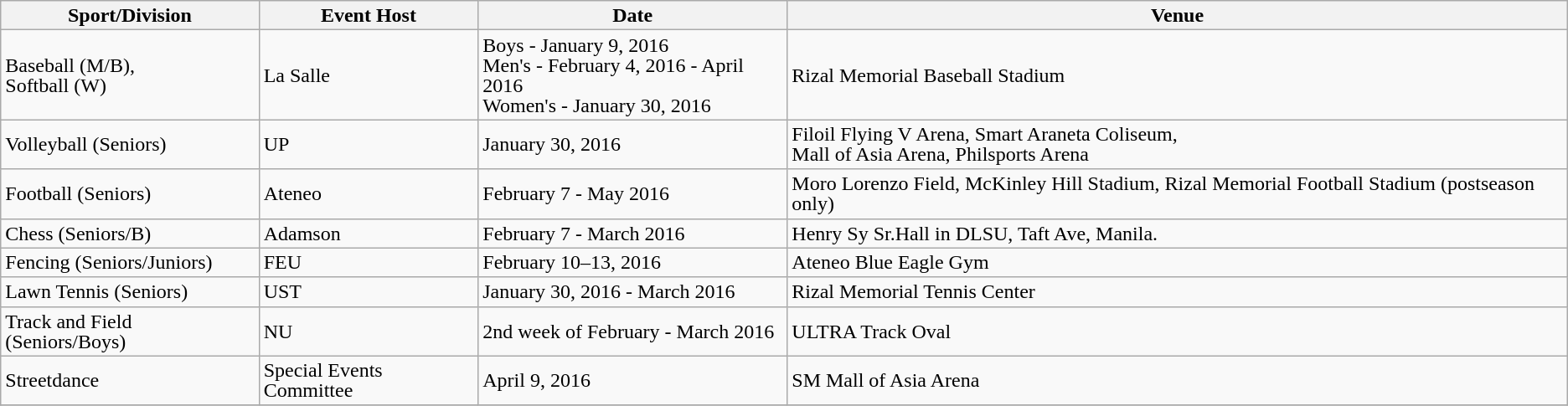<table class="wikitable" style="text-align:left; line-height:16px; width:auto;">
<tr>
<th>Sport/Division</th>
<th>Event Host</th>
<th>Date</th>
<th>Venue</th>
</tr>
<tr>
<td> Baseball (M/B),<br> Softball (W)</td>
<td>La Salle</td>
<td>Boys - January 9, 2016<br>Men's - February 4, 2016 - April 2016<br>Women's - January 30, 2016</td>
<td>Rizal Memorial Baseball Stadium</td>
</tr>
<tr>
<td> Volleyball (Seniors)</td>
<td>UP</td>
<td>January 30, 2016</td>
<td>Filoil Flying V Arena, Smart Araneta Coliseum,<br> Mall of Asia Arena, Philsports Arena</td>
</tr>
<tr>
<td> Football (Seniors)</td>
<td>Ateneo</td>
<td>February 7 - May 2016</td>
<td>Moro Lorenzo Field, McKinley Hill Stadium, Rizal Memorial Football Stadium (postseason only)</td>
</tr>
<tr>
<td> Chess (Seniors/B)</td>
<td>Adamson</td>
<td>February 7 - March 2016</td>
<td>Henry Sy Sr.Hall in DLSU, Taft Ave, Manila.</td>
</tr>
<tr>
<td> Fencing (Seniors/Juniors)</td>
<td>FEU</td>
<td>February 10–13, 2016</td>
<td>Ateneo Blue Eagle Gym</td>
</tr>
<tr>
<td> Lawn Tennis (Seniors)</td>
<td>UST</td>
<td>January 30, 2016 - March 2016</td>
<td>Rizal Memorial Tennis Center</td>
</tr>
<tr>
<td> Track and Field (Seniors/Boys)</td>
<td>NU</td>
<td>2nd week of February - March 2016</td>
<td>ULTRA Track Oval</td>
</tr>
<tr>
<td>  Streetdance</td>
<td>Special Events Committee</td>
<td>April 9, 2016</td>
<td>SM Mall of Asia Arena</td>
</tr>
<tr>
</tr>
</table>
